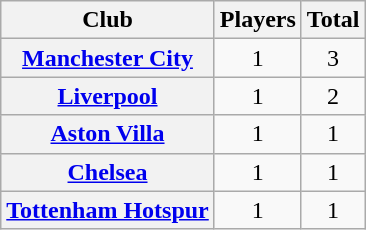<table class="sortable wikitable plainrowheaders" style="text-align:center;">
<tr>
<th scope="col">Club</th>
<th scope="col">Players</th>
<th scope="col">Total</th>
</tr>
<tr>
<th scope="row"><a href='#'>Manchester City</a></th>
<td>1</td>
<td>3</td>
</tr>
<tr>
<th scope="row"><a href='#'>Liverpool</a></th>
<td>1</td>
<td>2</td>
</tr>
<tr>
<th scope="row"><a href='#'>Aston Villa</a></th>
<td>1</td>
<td>1</td>
</tr>
<tr>
<th scope="row"><a href='#'>Chelsea</a></th>
<td>1</td>
<td>1</td>
</tr>
<tr>
<th scope="row"><a href='#'>Tottenham Hotspur</a></th>
<td>1</td>
<td>1</td>
</tr>
</table>
